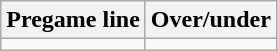<table class="wikitable">
<tr align="center">
<th style=>Pregame line</th>
<th style=>Over/under</th>
</tr>
<tr align="center">
<td></td>
<td></td>
</tr>
</table>
